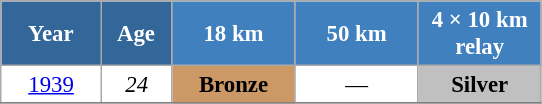<table class="wikitable" style="font-size:95%; text-align:center; border:grey solid 1px; border-collapse:collapse; background:#ffffff;">
<tr>
<th style="background-color:#369; color:white; width:60px;"> Year </th>
<th style="background-color:#369; color:white; width:40px;"> Age </th>
<th style="background-color:#4180be; color:white; width:75px;"> 18 km </th>
<th style="background-color:#4180be; color:white; width:75px;"> 50 km </th>
<th style="background-color:#4180be; color:white; width:75px;"> 4 × 10 km <br> relay </th>
</tr>
<tr>
<td><a href='#'>1939</a></td>
<td><em>24</em></td>
<td bgcolor="cc9966"><strong>Bronze</strong></td>
<td>—</td>
<td style="background:silver;"><strong>Silver</strong></td>
</tr>
<tr>
</tr>
</table>
